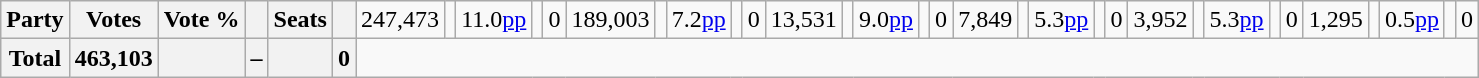<table class=wikitable style="text-align:right;">
<tr>
<th colspan=2>Party</th>
<th>Votes</th>
<th>Vote %</th>
<th></th>
<th>Seats</th>
<th><br></th>
<td>247,473</td>
<td style="text-align:center;"></td>
<td style="text-align:left;"> 11.0<a href='#'>pp</a></td>
<td style="text-align:center;"></td>
<td style="text-align:left;"> 0<br></td>
<td>189,003</td>
<td style="text-align:center;"></td>
<td style="text-align:left;"> 7.2<a href='#'>pp</a></td>
<td style="text-align:center;"></td>
<td style="text-align:left;"> 0<br></td>
<td>13,531</td>
<td style="text-align:center;"></td>
<td style="text-align:left;"> 9.0<a href='#'>pp</a></td>
<td style="text-align:center;"></td>
<td style="text-align:left;"> 0<br></td>
<td>7,849</td>
<td style="text-align:center;"></td>
<td style="text-align:left;"> 5.3<a href='#'>pp</a></td>
<td style="text-align:center;"></td>
<td style="text-align:left;"> 0<br></td>
<td>3,952</td>
<td style="text-align:center;"></td>
<td style="text-align:left;"> 5.3<a href='#'>pp</a></td>
<td style="text-align:center;"></td>
<td style="text-align:left;"> 0<br></td>
<td>1,295</td>
<td style="text-align:center;"></td>
<td style="text-align:left;"> 0.5<a href='#'>pp</a></td>
<td style="text-align:center;"></td>
<td style="text-align:left;"> 0</td>
</tr>
<tr>
<th colspan="2">Total</th>
<th>463,103</th>
<th></th>
<th>–</th>
<th></th>
<th style="text-align:left;"> 0</th>
</tr>
</table>
